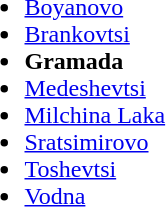<table>
<tr>
<td valign="top"><br><ul><li><a href='#'>Boyanovo</a></li><li><a href='#'>Brankovtsi</a></li><li><strong>Gramada</strong></li><li><a href='#'>Medeshevtsi</a></li><li><a href='#'>Milchina Laka</a></li><li><a href='#'>Sratsimirovo</a></li><li><a href='#'>Toshevtsi</a></li><li><a href='#'>Vodna</a></li></ul></td>
</tr>
</table>
